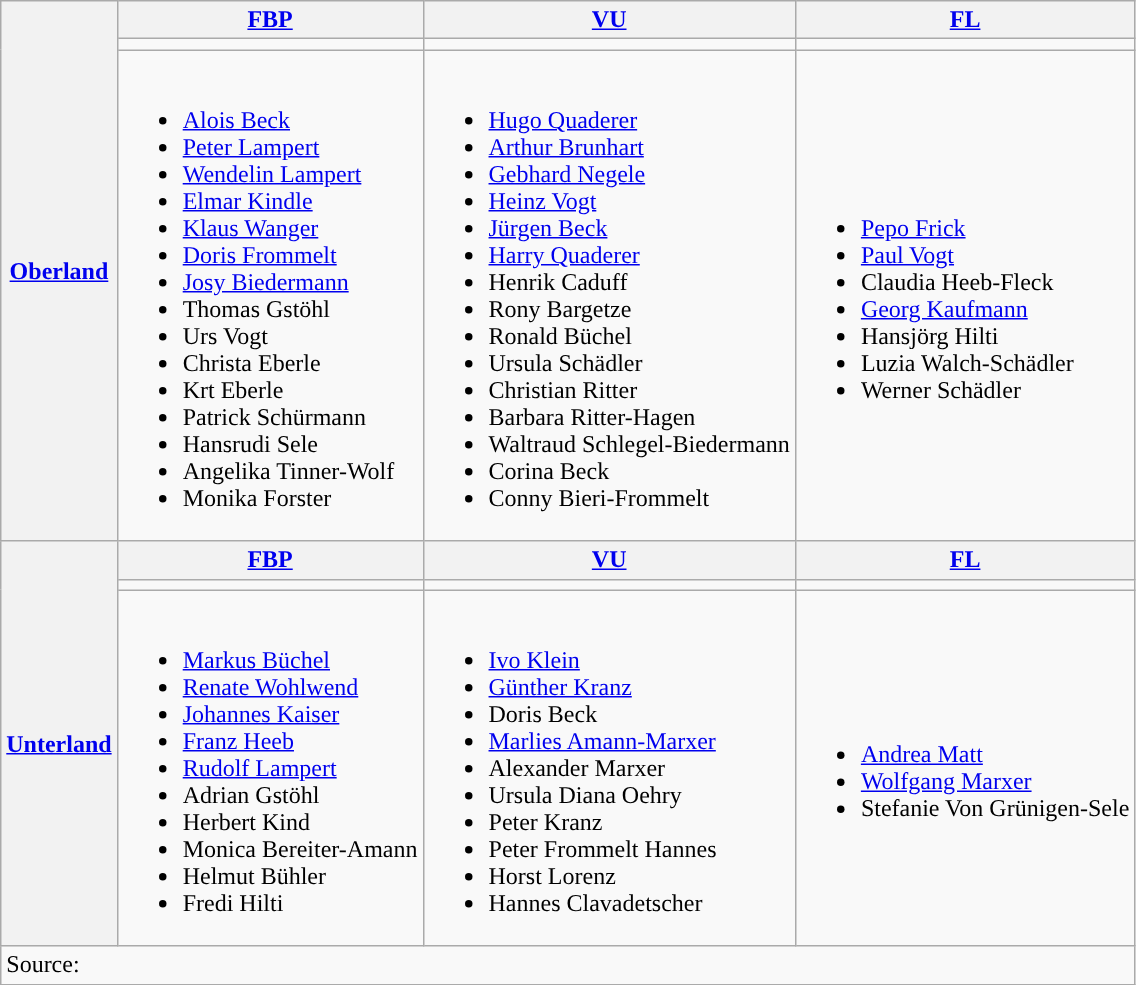<table class="wikitable">
<tr>
<th rowspan="3"><a href='#'>Oberland</a></th>
<th><a href='#'>FBP</a></th>
<th><a href='#'>VU</a></th>
<th><a href='#'>FL</a></th>
</tr>
<tr>
<td></td>
<td></td>
<td></td>
</tr>
<tr>
<td><br><ul><li><a href='#'>Alois Beck</a></li><li><a href='#'>Peter Lampert</a></li><li><a href='#'>Wendelin Lampert</a></li><li><a href='#'>Elmar Kindle</a></li><li><a href='#'>Klaus Wanger</a></li><li><a href='#'>Doris Frommelt</a></li><li><a href='#'>Josy Biedermann</a></li><li>Thomas Gstöhl</li><li>Urs Vogt</li><li>Christa Eberle</li><li>Krt Eberle</li><li>Patrick Schürmann</li><li>Hansrudi Sele</li><li>Angelika Tinner-Wolf</li><li>Monika Forster</li></ul></td>
<td><br><ul><li><a href='#'>Hugo Quaderer</a></li><li><a href='#'>Arthur Brunhart</a></li><li><a href='#'>Gebhard Negele</a></li><li><a href='#'>Heinz Vogt</a></li><li><a href='#'>Jürgen Beck</a></li><li><a href='#'>Harry Quaderer</a></li><li>Henrik Caduff</li><li>Rony Bargetze</li><li>Ronald Büchel</li><li>Ursula Schädler</li><li>Christian Ritter</li><li>Barbara Ritter-Hagen</li><li>Waltraud Schlegel-Biedermann</li><li>Corina Beck</li><li>Conny Bieri-Frommelt</li></ul></td>
<td><br><ul><li><a href='#'>Pepo Frick</a></li><li><a href='#'>Paul Vogt</a></li><li>Claudia Heeb-Fleck</li><li><a href='#'>Georg Kaufmann</a></li><li>Hansjörg Hilti</li><li>Luzia Walch-Schädler</li><li>Werner Schädler</li></ul></td>
</tr>
<tr>
<th rowspan="3"><a href='#'>Unterland</a></th>
<th><a href='#'>FBP</a></th>
<th><a href='#'>VU</a></th>
<th><a href='#'>FL</a></th>
</tr>
<tr>
<td></td>
<td></td>
<td></td>
</tr>
<tr>
<td><br><ul><li><a href='#'>Markus Büchel</a></li><li><a href='#'>Renate Wohlwend</a></li><li><a href='#'>Johannes Kaiser</a></li><li><a href='#'>Franz Heeb</a></li><li><a href='#'>Rudolf Lampert</a></li><li>Adrian Gstöhl</li><li>Herbert Kind</li><li>Monica Bereiter-Amann</li><li>Helmut Bühler</li><li>Fredi Hilti</li></ul></td>
<td><br><ul><li><a href='#'>Ivo Klein</a></li><li><a href='#'>Günther Kranz</a></li><li>Doris Beck</li><li><a href='#'>Marlies Amann-Marxer</a></li><li>Alexander Marxer</li><li>Ursula Diana Oehry</li><li>Peter Kranz</li><li>Peter Frommelt Hannes</li><li>Horst Lorenz</li><li>Hannes Clavadetscher</li></ul></td>
<td><br><ul><li><a href='#'>Andrea Matt</a></li><li><a href='#'>Wolfgang Marxer</a></li><li>Stefanie Von Grünigen-Sele</li></ul></td>
</tr>
<tr>
<td colspan="4">Source: </td>
</tr>
</table>
